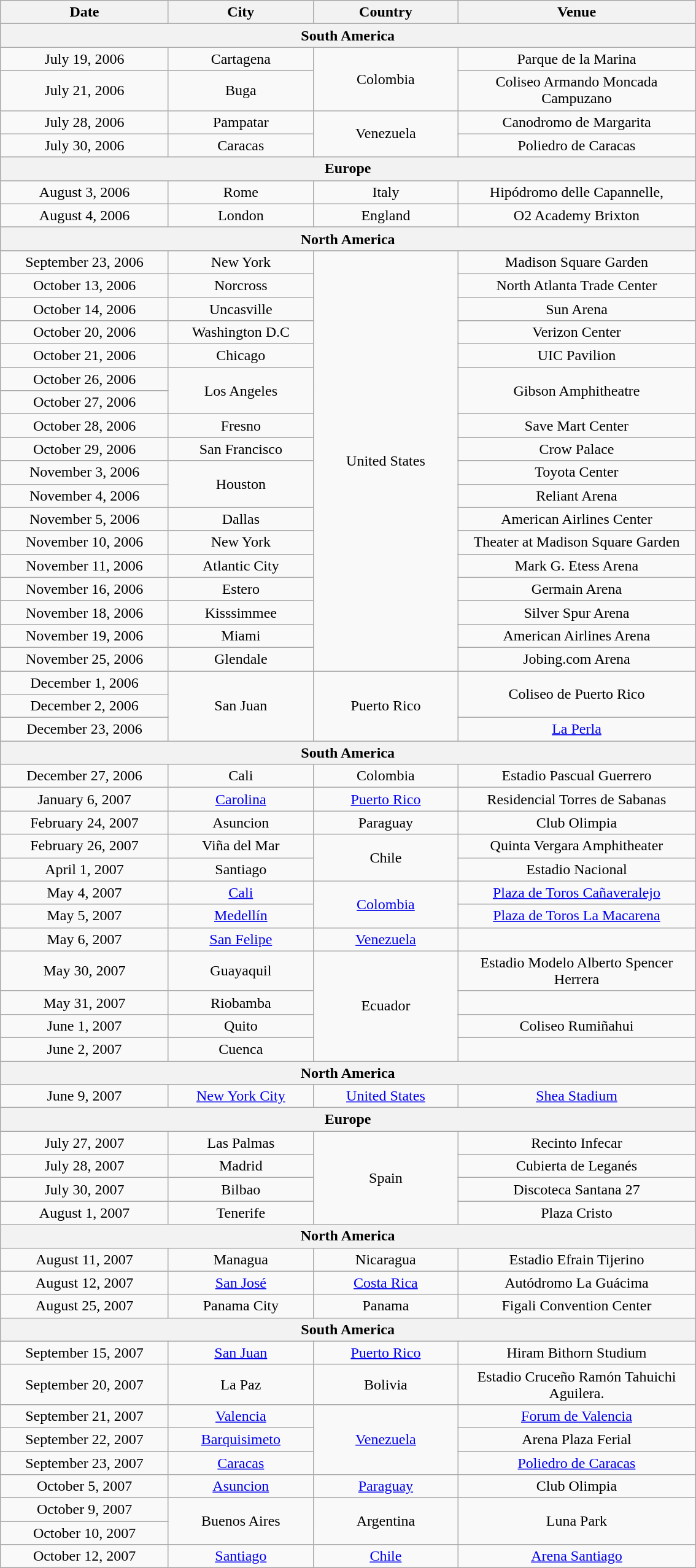<table class="wikitable" style="text-align:center;">
<tr>
<th style="width:175px;">Date</th>
<th style="width:150px;">City</th>
<th style="width:150px;">Country</th>
<th style="width:250px;">Venue</th>
</tr>
<tr>
<th colspan="4">South America</th>
</tr>
<tr>
<td>July 19, 2006</td>
<td>Cartagena</td>
<td rowspan="2">Colombia</td>
<td>Parque de la Marina</td>
</tr>
<tr>
<td>July 21, 2006</td>
<td>Buga</td>
<td>Coliseo Armando Moncada Campuzano</td>
</tr>
<tr>
<td>July 28, 2006</td>
<td>Pampatar</td>
<td rowspan="2">Venezuela</td>
<td>Canodromo de Margarita</td>
</tr>
<tr>
<td>July 30, 2006</td>
<td>Caracas</td>
<td>Poliedro de Caracas</td>
</tr>
<tr>
<th colspan="4">Europe</th>
</tr>
<tr>
<td>August 3, 2006</td>
<td>Rome</td>
<td>Italy</td>
<td>Hipódromo delle Capannelle,</td>
</tr>
<tr>
<td>August 4, 2006</td>
<td>London</td>
<td>England</td>
<td>O2 Academy Brixton</td>
</tr>
<tr>
<th colspan="4">North America</th>
</tr>
<tr>
<td>September 23, 2006</td>
<td>New York</td>
<td rowspan="18">United States</td>
<td>Madison Square Garden</td>
</tr>
<tr>
<td>October 13, 2006</td>
<td>Norcross</td>
<td>North Atlanta Trade Center</td>
</tr>
<tr>
<td>October 14, 2006</td>
<td>Uncasville</td>
<td>Sun Arena</td>
</tr>
<tr>
<td>October 20, 2006</td>
<td>Washington D.C</td>
<td>Verizon Center</td>
</tr>
<tr>
<td>October 21, 2006</td>
<td>Chicago</td>
<td>UIC Pavilion</td>
</tr>
<tr>
<td>October 26, 2006</td>
<td rowspan="2">Los Angeles</td>
<td rowspan="2">Gibson Amphitheatre</td>
</tr>
<tr>
<td>October 27, 2006</td>
</tr>
<tr>
<td>October 28, 2006</td>
<td>Fresno</td>
<td>Save Mart Center</td>
</tr>
<tr>
<td>October 29, 2006</td>
<td>San Francisco</td>
<td>Crow Palace</td>
</tr>
<tr>
<td>November 3, 2006</td>
<td rowspan="2">Houston</td>
<td>Toyota Center</td>
</tr>
<tr>
<td>November 4, 2006</td>
<td>Reliant Arena</td>
</tr>
<tr>
<td>November 5, 2006</td>
<td>Dallas</td>
<td>American Airlines Center</td>
</tr>
<tr>
<td>November 10, 2006</td>
<td>New York</td>
<td>Theater at Madison Square Garden</td>
</tr>
<tr>
<td>November 11, 2006</td>
<td>Atlantic City</td>
<td>Mark G. Etess Arena</td>
</tr>
<tr>
<td>November 16, 2006</td>
<td>Estero</td>
<td>Germain Arena</td>
</tr>
<tr>
<td>November 18, 2006</td>
<td>Kisssimmee</td>
<td>Silver Spur Arena</td>
</tr>
<tr>
<td>November 19, 2006</td>
<td>Miami</td>
<td>American Airlines Arena</td>
</tr>
<tr>
<td>November 25, 2006</td>
<td>Glendale</td>
<td>Jobing.com Arena</td>
</tr>
<tr>
<td>December 1, 2006</td>
<td rowspan="3">San Juan</td>
<td rowspan="3">Puerto Rico</td>
<td rowspan="2">Coliseo de Puerto Rico</td>
</tr>
<tr>
<td>December 2, 2006</td>
</tr>
<tr>
<td>December 23, 2006</td>
<td><a href='#'>La Perla</a></td>
</tr>
<tr>
<th colspan="4">South America</th>
</tr>
<tr>
<td>December 27, 2006</td>
<td>Cali</td>
<td>Colombia</td>
<td>Estadio Pascual Guerrero</td>
</tr>
<tr>
<td>January 6, 2007</td>
<td><a href='#'>Carolina</a></td>
<td><a href='#'>Puerto Rico</a></td>
<td>Residencial Torres de Sabanas</td>
</tr>
<tr>
<td>February 24, 2007</td>
<td>Asuncion</td>
<td>Paraguay</td>
<td>Club Olimpia</td>
</tr>
<tr>
<td>February 26, 2007</td>
<td>Viña del Mar</td>
<td rowspan="2">Chile</td>
<td>Quinta Vergara Amphitheater</td>
</tr>
<tr>
<td>April 1, 2007</td>
<td>Santiago</td>
<td>Estadio Nacional</td>
</tr>
<tr>
<td>May 4, 2007</td>
<td><a href='#'>Cali</a></td>
<td rowspan="2"><a href='#'>Colombia</a></td>
<td><a href='#'>Plaza de Toros Cañaveralejo</a></td>
</tr>
<tr>
<td>May 5, 2007</td>
<td><a href='#'>Medellín</a></td>
<td><a href='#'>Plaza de Toros La Macarena</a></td>
</tr>
<tr>
<td>May 6, 2007</td>
<td><a href='#'>San Felipe</a></td>
<td><a href='#'>Venezuela</a></td>
<td></td>
</tr>
<tr>
<td>May 30, 2007</td>
<td>Guayaquil</td>
<td rowspan="4">Ecuador</td>
<td>Estadio Modelo Alberto Spencer Herrera</td>
</tr>
<tr>
<td>May 31, 2007</td>
<td>Riobamba</td>
<td></td>
</tr>
<tr>
<td>June 1, 2007</td>
<td>Quito</td>
<td>Coliseo Rumiñahui</td>
</tr>
<tr>
<td>June 2, 2007</td>
<td>Cuenca</td>
<td></td>
</tr>
<tr>
<th colspan="4">North America</th>
</tr>
<tr>
<td>June 9, 2007</td>
<td><a href='#'>New York City</a></td>
<td><a href='#'>United States</a></td>
<td><a href='#'>Shea Stadium</a></td>
</tr>
<tr>
</tr>
<tr>
<th colspan="4">Europe</th>
</tr>
<tr>
<td>July 27, 2007</td>
<td>Las Palmas</td>
<td rowspan="4">Spain</td>
<td>Recinto Infecar</td>
</tr>
<tr>
<td>July 28, 2007</td>
<td>Madrid</td>
<td>Cubierta de Leganés</td>
</tr>
<tr>
<td>July 30, 2007</td>
<td>Bilbao</td>
<td>Discoteca Santana 27</td>
</tr>
<tr>
<td>August 1, 2007</td>
<td>Tenerife</td>
<td>Plaza Cristo</td>
</tr>
<tr>
<th colspan="4">North America</th>
</tr>
<tr>
<td>August 11, 2007</td>
<td>Managua</td>
<td>Nicaragua</td>
<td>Estadio Efrain Tijerino</td>
</tr>
<tr>
<td>August 12, 2007</td>
<td><a href='#'>San José</a></td>
<td><a href='#'>Costa Rica</a></td>
<td>Autódromo La Guácima</td>
</tr>
<tr>
<td>August 25, 2007</td>
<td>Panama City</td>
<td>Panama</td>
<td>Figali Convention Center</td>
</tr>
<tr>
<th colspan="4">South America</th>
</tr>
<tr>
<td>September 15, 2007</td>
<td><a href='#'>San Juan</a></td>
<td><a href='#'>Puerto Rico</a></td>
<td>Hiram Bithorn Studium</td>
</tr>
<tr>
<td>September 20, 2007</td>
<td>La Paz</td>
<td>Bolivia</td>
<td>Estadio Cruceño Ramón Tahuichi Aguilera.</td>
</tr>
<tr>
<td>September 21, 2007</td>
<td><a href='#'>Valencia</a></td>
<td rowspan="3"><a href='#'>Venezuela</a></td>
<td><a href='#'>Forum de Valencia</a></td>
</tr>
<tr>
<td>September 22, 2007</td>
<td><a href='#'>Barquisimeto</a></td>
<td>Arena Plaza Ferial</td>
</tr>
<tr>
<td>September 23, 2007</td>
<td><a href='#'>Caracas</a></td>
<td><a href='#'>Poliedro de Caracas</a></td>
</tr>
<tr>
<td>October 5, 2007</td>
<td><a href='#'>Asuncion</a></td>
<td><a href='#'>Paraguay</a></td>
<td>Club Olimpia</td>
</tr>
<tr>
<td>October 9, 2007</td>
<td rowspan="2">Buenos Aires</td>
<td rowspan="2">Argentina</td>
<td rowspan="2">Luna Park</td>
</tr>
<tr>
<td>October 10, 2007</td>
</tr>
<tr>
<td>October 12, 2007</td>
<td><a href='#'>Santiago</a></td>
<td><a href='#'>Chile</a></td>
<td><a href='#'>Arena Santiago</a></td>
</tr>
</table>
